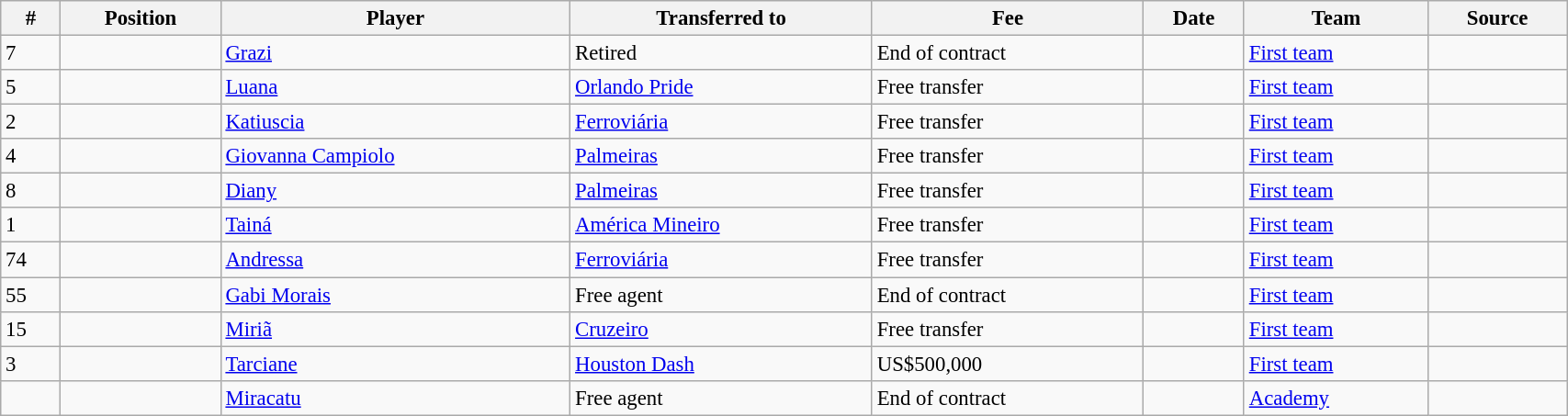<table class="wikitable sortable" style="width:90%; text-align:center; font-size:95%; text-align:left;">
<tr>
<th><strong>#</strong></th>
<th><strong>Position </strong></th>
<th><strong>Player </strong></th>
<th><strong>Transferred to</strong></th>
<th><strong>Fee </strong></th>
<th><strong>Date </strong></th>
<th><strong>Team</strong></th>
<th><strong>Source</strong></th>
</tr>
<tr>
<td>7</td>
<td></td>
<td> <a href='#'>Grazi</a></td>
<td>Retired</td>
<td>End of contract</td>
<td></td>
<td><a href='#'>First team</a></td>
<td></td>
</tr>
<tr>
<td>5</td>
<td></td>
<td> <a href='#'>Luana</a></td>
<td> <a href='#'>Orlando Pride</a></td>
<td>Free transfer </td>
<td></td>
<td><a href='#'>First team</a></td>
<td></td>
</tr>
<tr>
<td>2</td>
<td></td>
<td> <a href='#'>Katiuscia</a></td>
<td> <a href='#'>Ferroviária</a></td>
<td>Free transfer </td>
<td></td>
<td><a href='#'>First team</a></td>
<td></td>
</tr>
<tr>
<td>4</td>
<td></td>
<td> <a href='#'>Giovanna Campiolo</a></td>
<td> <a href='#'>Palmeiras</a></td>
<td>Free transfer </td>
<td></td>
<td><a href='#'>First team</a></td>
<td></td>
</tr>
<tr>
<td>8</td>
<td></td>
<td> <a href='#'>Diany</a></td>
<td> <a href='#'>Palmeiras</a></td>
<td>Free transfer </td>
<td></td>
<td><a href='#'>First team</a></td>
<td></td>
</tr>
<tr>
<td>1</td>
<td></td>
<td> <a href='#'>Tainá</a></td>
<td> <a href='#'>América Mineiro</a></td>
<td>Free transfer </td>
<td></td>
<td><a href='#'>First team</a></td>
<td></td>
</tr>
<tr>
<td>74</td>
<td></td>
<td> <a href='#'>Andressa</a></td>
<td> <a href='#'>Ferroviária</a></td>
<td>Free transfer </td>
<td></td>
<td><a href='#'>First team</a></td>
<td></td>
</tr>
<tr>
<td>55</td>
<td></td>
<td> <a href='#'>Gabi Morais</a></td>
<td>Free agent</td>
<td>End of contract</td>
<td></td>
<td><a href='#'>First team</a></td>
<td></td>
</tr>
<tr>
<td>15</td>
<td></td>
<td> <a href='#'>Miriã</a></td>
<td> <a href='#'>Cruzeiro</a></td>
<td>Free transfer </td>
<td></td>
<td><a href='#'>First team</a></td>
<td></td>
</tr>
<tr>
<td>3</td>
<td></td>
<td> <a href='#'>Tarciane</a></td>
<td> <a href='#'>Houston Dash</a></td>
<td>US$500,000 </td>
<td></td>
<td><a href='#'>First team</a></td>
<td></td>
</tr>
<tr>
<td></td>
<td></td>
<td> <a href='#'>Miracatu</a></td>
<td>Free agent</td>
<td>End of contract</td>
<td></td>
<td><a href='#'>Academy</a></td>
<td></td>
</tr>
</table>
